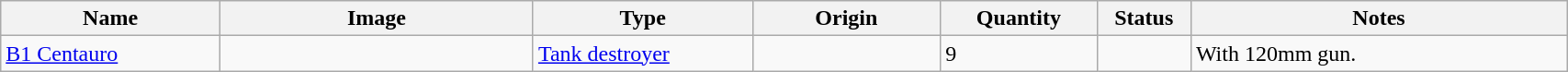<table class="wikitable" style="width:90%;">
<tr>
<th width=14%>Name</th>
<th width=20%>Image</th>
<th width=14%>Type</th>
<th width=12%>Origin</th>
<th width=10%>Quantity</th>
<th width=06%>Status</th>
<th width=24%>Notes</th>
</tr>
<tr>
<td><a href='#'>B1 Centauro</a></td>
<td></td>
<td><a href='#'>Tank destroyer</a></td>
<td></td>
<td>9</td>
<td></td>
<td>With 120mm gun.</td>
</tr>
</table>
